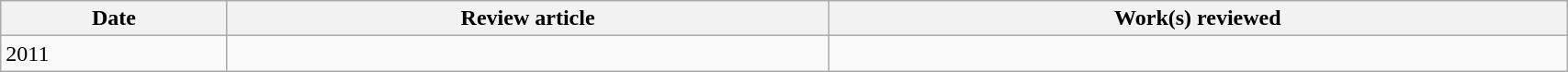<table class='wikitable sortable' width='90%'>
<tr>
<th>Date</th>
<th class='unsortable'>Review article</th>
<th class='unsortable'>Work(s) reviewed</th>
</tr>
<tr>
<td>2011</td>
<td></td>
<td></td>
</tr>
</table>
